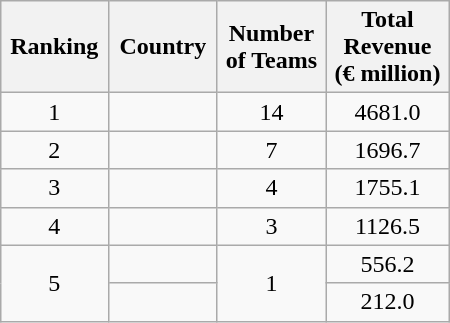<table class="wikitable" style="text-align:center; margin-left:1em; float:right;">
<tr>
<th style="width:65px;">Ranking</th>
<th style="width:65px;">Country</th>
<th style="width:65px;">Number of Teams</th>
<th style="width:75px;">Total Revenue<br>(€ million)</th>
</tr>
<tr>
<td>1</td>
<td></td>
<td>14</td>
<td>4681.0</td>
</tr>
<tr>
<td>2</td>
<td></td>
<td>7</td>
<td>1696.7</td>
</tr>
<tr>
<td>3</td>
<td></td>
<td>4</td>
<td>1755.1</td>
</tr>
<tr>
<td>4</td>
<td></td>
<td>3</td>
<td>1126.5</td>
</tr>
<tr>
<td rowspan="2" style="text-align: center;">5</td>
<td></td>
<td rowspan="2" style="text-align: center;">1</td>
<td>556.2</td>
</tr>
<tr>
<td></td>
<td>212.0</td>
</tr>
</table>
